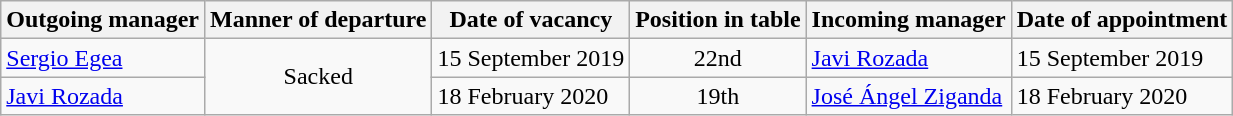<table class="wikitable sortable">
<tr>
<th>Outgoing manager</th>
<th>Manner of departure</th>
<th>Date of vacancy</th>
<th>Position in table</th>
<th>Incoming manager</th>
<th>Date of appointment</th>
</tr>
<tr>
<td> <a href='#'>Sergio Egea</a></td>
<td align=center rowspan=2>Sacked</td>
<td>15 September 2019</td>
<td align=center>22nd</td>
<td> <a href='#'>Javi Rozada</a></td>
<td>15 September 2019</td>
</tr>
<tr>
<td> <a href='#'>Javi Rozada</a></td>
<td>18 February 2020</td>
<td align=center>19th</td>
<td> <a href='#'>José Ángel Ziganda</a></td>
<td>18 February 2020</td>
</tr>
</table>
